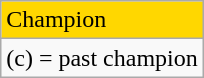<table class="wikitable">
<tr style="background:gold">
<td>Champion</td>
</tr>
<tr>
<td>(c) = past champion</td>
</tr>
</table>
